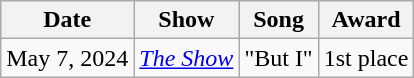<table class="wikitable">
<tr>
<th scope="col">Date</th>
<th>Show</th>
<th>Song</th>
<th>Award</th>
</tr>
<tr>
<td>May 7, 2024</td>
<td><em><a href='#'>The Show</a></em></td>
<td>"But I"</td>
<td>1st place</td>
</tr>
</table>
